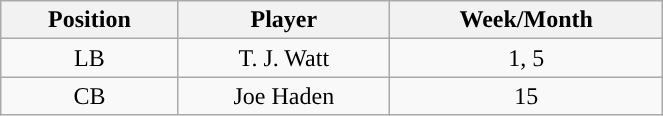<table class="wikitable" style="width: 35%; text-align:center">
<tr>
<th>Position</th>
<th>Player</th>
<th>Week/Month</th>
</tr>
<tr>
<td>LB</td>
<td>T. J. Watt</td>
<td>1, 5</td>
</tr>
<tr>
<td>CB</td>
<td>Joe Haden</td>
<td>15</td>
</tr>
</table>
